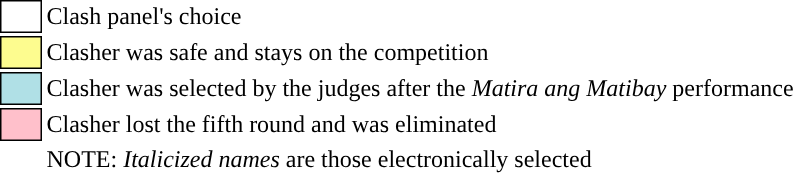<table class="toccolours" style="white-space: nowrap;">
<tr>
<td style="background:white; border: 1px solid black;"> <strong></strong> </td>
<td>Clash panel's choice</td>
</tr>
<tr>
<td style="background:#fdfc8f; border: 1px solid black">    </td>
<td>Clasher was safe and stays on the competition</td>
</tr>
<tr>
<td style="background:#b0e0e6; border:1px solid black;">      </td>
<td>Clasher was selected by the judges after the <em>Matira ang Matibay</em> performance</td>
</tr>
<tr>
<td style="background:pink; border:1px solid black;">      </td>
<td>Clasher lost the fifth round and was eliminated</td>
</tr>
<tr>
<td style="background:none; border: 0px solid black">    </td>
<td>NOTE: <em>Italicized names</em> are those electronically selected</td>
</tr>
</table>
